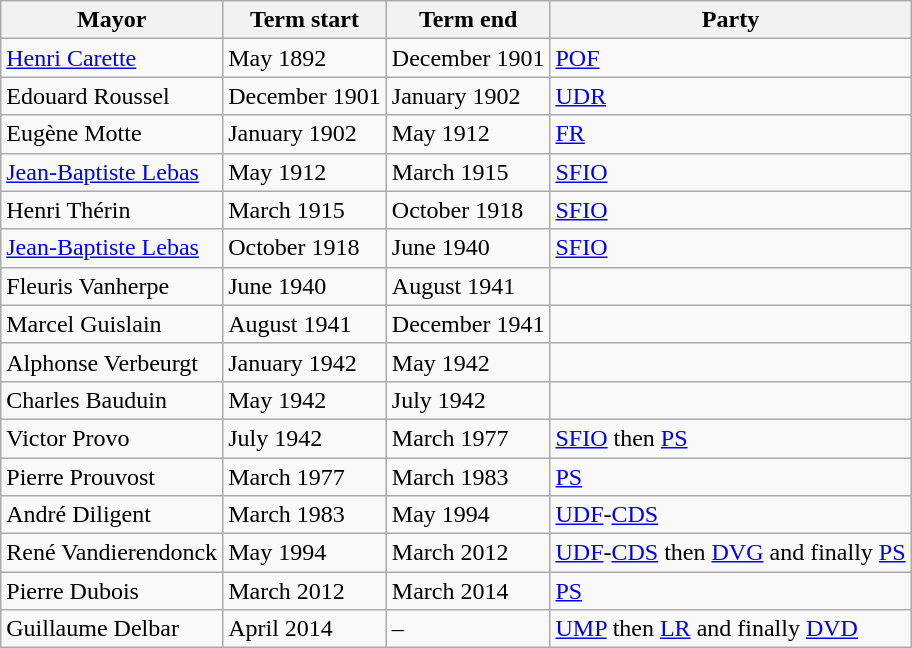<table class="wikitable">
<tr>
<th>Mayor</th>
<th>Term start</th>
<th>Term end</th>
<th>Party</th>
</tr>
<tr>
<td align="left"><a href='#'>Henri Carette</a></td>
<td>May 1892</td>
<td>December 1901</td>
<td><a href='#'>POF</a></td>
</tr>
<tr>
<td align="left">Edouard Roussel</td>
<td>December 1901</td>
<td>January 1902</td>
<td><a href='#'>UDR</a></td>
</tr>
<tr>
<td align="left">Eugène Motte</td>
<td>January 1902</td>
<td>May 1912</td>
<td><a href='#'>FR</a></td>
</tr>
<tr>
<td align="left"><a href='#'>Jean-Baptiste Lebas</a></td>
<td>May 1912</td>
<td>March 1915</td>
<td><a href='#'>SFIO</a></td>
</tr>
<tr>
<td align="left">Henri Thérin</td>
<td>March 1915</td>
<td>October 1918</td>
<td><a href='#'>SFIO</a></td>
</tr>
<tr>
<td align="left"><a href='#'>Jean-Baptiste Lebas</a></td>
<td>October 1918</td>
<td>June 1940</td>
<td><a href='#'>SFIO</a></td>
</tr>
<tr>
<td align="left">Fleuris Vanherpe</td>
<td>June 1940</td>
<td>August 1941</td>
<td></td>
</tr>
<tr>
<td align="left">Marcel Guislain</td>
<td>August 1941</td>
<td>December 1941</td>
<td></td>
</tr>
<tr>
<td align="left">Alphonse Verbeurgt</td>
<td>January 1942</td>
<td>May 1942</td>
<td></td>
</tr>
<tr>
<td align="left">Charles Bauduin</td>
<td>May 1942</td>
<td>July 1942</td>
<td></td>
</tr>
<tr>
<td align="left">Victor Provo</td>
<td>July 1942</td>
<td>March 1977</td>
<td><a href='#'>SFIO</a> then <a href='#'>PS</a></td>
</tr>
<tr>
<td align="left">Pierre Prouvost</td>
<td>March 1977</td>
<td>March 1983</td>
<td><a href='#'>PS</a></td>
</tr>
<tr>
<td align="left">André Diligent</td>
<td>March 1983</td>
<td>May 1994</td>
<td><a href='#'>UDF</a>-<a href='#'>CDS</a></td>
</tr>
<tr>
<td align="left">René Vandierendonck</td>
<td>May 1994</td>
<td>March 2012</td>
<td><a href='#'>UDF</a>-<a href='#'>CDS</a> then <a href='#'>DVG</a> and finally <a href='#'>PS</a></td>
</tr>
<tr>
<td align="left">Pierre Dubois</td>
<td>March 2012</td>
<td>March 2014</td>
<td><a href='#'>PS</a></td>
</tr>
<tr>
<td align="left">Guillaume Delbar</td>
<td>April 2014</td>
<td>–</td>
<td><a href='#'>UMP</a> then <a href='#'>LR</a> and finally <a href='#'>DVD</a></td>
</tr>
</table>
